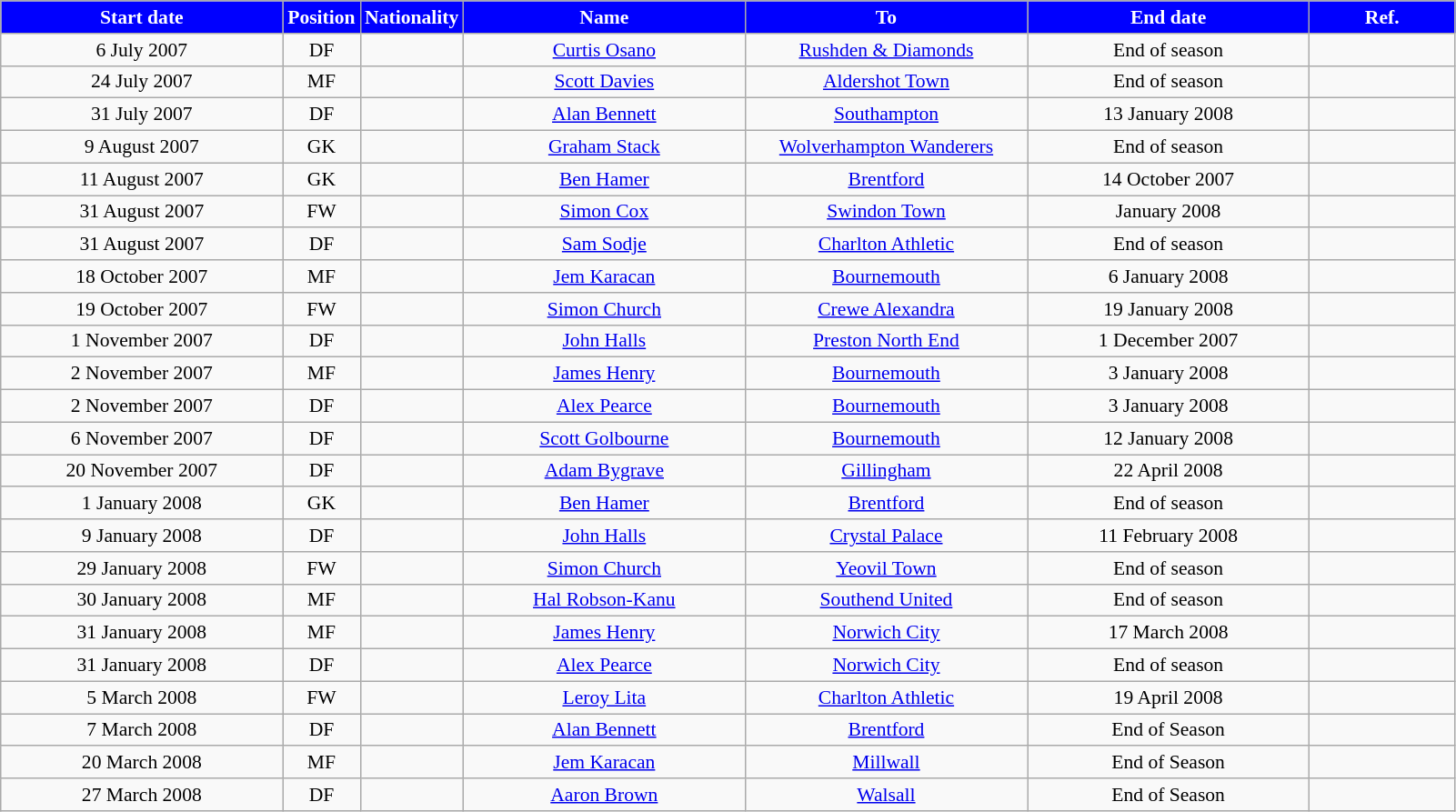<table class="wikitable"  style="text-align:center; font-size:90%; ">
<tr>
<th style="background:#00f; color:white; width:200px;">Start date</th>
<th style="background:#00f; color:white; width:50px;">Position</th>
<th style="background:#00f; color:white; width:50px;">Nationality</th>
<th style="background:#00f; color:white; width:200px;">Name</th>
<th style="background:#00f; color:white; width:200px;">To</th>
<th style="background:#00f; color:white; width:200px;">End date</th>
<th style="background:#00f; color:white; width:100px;">Ref.</th>
</tr>
<tr>
<td>6 July 2007</td>
<td>DF</td>
<td></td>
<td><a href='#'>Curtis Osano</a></td>
<td><a href='#'>Rushden & Diamonds</a></td>
<td>End of season</td>
<td></td>
</tr>
<tr>
<td>24 July 2007</td>
<td>MF</td>
<td></td>
<td><a href='#'>Scott Davies</a></td>
<td><a href='#'>Aldershot Town</a></td>
<td>End of season</td>
<td></td>
</tr>
<tr>
<td>31 July 2007</td>
<td>DF</td>
<td></td>
<td><a href='#'>Alan Bennett</a></td>
<td><a href='#'>Southampton</a></td>
<td>13 January 2008</td>
<td></td>
</tr>
<tr>
<td>9 August 2007</td>
<td>GK</td>
<td></td>
<td><a href='#'>Graham Stack</a></td>
<td><a href='#'>Wolverhampton Wanderers</a></td>
<td>End of season</td>
<td></td>
</tr>
<tr>
<td>11 August 2007</td>
<td>GK</td>
<td></td>
<td><a href='#'>Ben Hamer</a></td>
<td><a href='#'>Brentford</a></td>
<td>14 October 2007</td>
<td></td>
</tr>
<tr>
<td>31 August 2007</td>
<td>FW</td>
<td></td>
<td><a href='#'>Simon Cox</a></td>
<td><a href='#'>Swindon Town</a></td>
<td>January 2008</td>
<td></td>
</tr>
<tr>
<td>31 August 2007</td>
<td>DF</td>
<td></td>
<td><a href='#'>Sam Sodje</a></td>
<td><a href='#'>Charlton Athletic</a></td>
<td>End of season</td>
<td></td>
</tr>
<tr>
<td>18 October 2007</td>
<td>MF</td>
<td></td>
<td><a href='#'>Jem Karacan</a></td>
<td><a href='#'>Bournemouth</a></td>
<td>6 January 2008</td>
<td></td>
</tr>
<tr>
<td>19 October 2007</td>
<td>FW</td>
<td></td>
<td><a href='#'>Simon Church</a></td>
<td><a href='#'>Crewe Alexandra</a></td>
<td>19 January 2008</td>
<td></td>
</tr>
<tr>
<td>1 November 2007</td>
<td>DF</td>
<td></td>
<td><a href='#'>John Halls</a></td>
<td><a href='#'>Preston North End</a></td>
<td>1 December 2007</td>
<td></td>
</tr>
<tr>
<td>2 November 2007</td>
<td>MF</td>
<td></td>
<td><a href='#'>James Henry</a></td>
<td><a href='#'>Bournemouth</a></td>
<td>3 January 2008</td>
<td></td>
</tr>
<tr>
<td>2 November 2007</td>
<td>DF</td>
<td></td>
<td><a href='#'>Alex Pearce</a></td>
<td><a href='#'>Bournemouth</a></td>
<td>3 January 2008</td>
<td></td>
</tr>
<tr>
<td>6 November 2007</td>
<td>DF</td>
<td></td>
<td><a href='#'>Scott Golbourne</a></td>
<td><a href='#'>Bournemouth</a></td>
<td>12 January 2008</td>
<td></td>
</tr>
<tr>
<td>20 November 2007</td>
<td>DF</td>
<td></td>
<td><a href='#'>Adam Bygrave</a></td>
<td><a href='#'>Gillingham</a></td>
<td>22 April 2008</td>
<td></td>
</tr>
<tr>
<td>1 January 2008</td>
<td>GK</td>
<td></td>
<td><a href='#'>Ben Hamer</a></td>
<td><a href='#'>Brentford</a></td>
<td>End of season</td>
<td></td>
</tr>
<tr>
<td>9 January 2008</td>
<td>DF</td>
<td></td>
<td><a href='#'>John Halls</a></td>
<td><a href='#'>Crystal Palace</a></td>
<td>11 February 2008</td>
<td></td>
</tr>
<tr>
<td>29 January 2008</td>
<td>FW</td>
<td></td>
<td><a href='#'>Simon Church</a></td>
<td><a href='#'>Yeovil Town</a></td>
<td>End of season</td>
<td></td>
</tr>
<tr>
<td>30 January 2008</td>
<td>MF</td>
<td></td>
<td><a href='#'>Hal Robson-Kanu</a></td>
<td><a href='#'>Southend United</a></td>
<td>End of season</td>
<td></td>
</tr>
<tr>
<td>31 January 2008</td>
<td>MF</td>
<td></td>
<td><a href='#'>James Henry</a></td>
<td><a href='#'>Norwich City</a></td>
<td>17 March 2008</td>
<td></td>
</tr>
<tr>
<td>31 January 2008</td>
<td>DF</td>
<td></td>
<td><a href='#'>Alex Pearce</a></td>
<td><a href='#'>Norwich City</a></td>
<td>End of season</td>
<td></td>
</tr>
<tr>
<td>5 March 2008</td>
<td>FW</td>
<td></td>
<td><a href='#'>Leroy Lita</a></td>
<td><a href='#'>Charlton Athletic</a></td>
<td>19 April 2008</td>
<td></td>
</tr>
<tr>
<td>7 March 2008</td>
<td>DF</td>
<td></td>
<td><a href='#'>Alan Bennett</a></td>
<td><a href='#'>Brentford</a></td>
<td>End of Season</td>
<td></td>
</tr>
<tr>
<td>20 March 2008</td>
<td>MF</td>
<td></td>
<td><a href='#'>Jem Karacan</a></td>
<td><a href='#'>Millwall</a></td>
<td>End of Season</td>
<td></td>
</tr>
<tr>
<td>27 March 2008</td>
<td>DF</td>
<td></td>
<td><a href='#'>Aaron Brown</a></td>
<td><a href='#'>Walsall</a></td>
<td>End of Season</td>
<td></td>
</tr>
</table>
